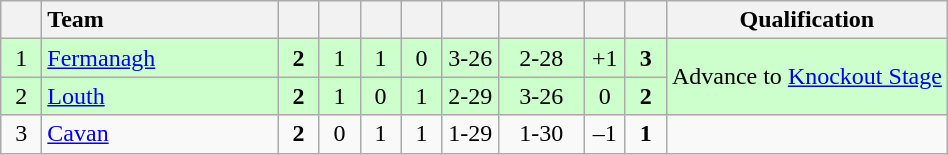<table class="wikitable" style="text-align:center">
<tr>
<th width=20></th>
<th width=150 style="text-align:left;">Team</th>
<th width=20></th>
<th width=20></th>
<th width=20></th>
<th width=20></th>
<th width=30></th>
<th width=50></th>
<th width=20></th>
<th width=20></th>
<th>Qualification</th>
</tr>
<tr style="background:#ccffcc">
<td>1</td>
<td align="left"> <a href='#'>Fermanagh</a></td>
<td><strong>2</strong></td>
<td>1</td>
<td>1</td>
<td>0</td>
<td>3-26</td>
<td>2-28</td>
<td>+1</td>
<td><strong>3</strong></td>
<td rowspan="2">Advance to <a href='#'>Knockout Stage</a></td>
</tr>
<tr style="background:#ccffcc">
<td>2</td>
<td align="left"> <a href='#'>Louth</a></td>
<td><strong>2</strong></td>
<td>1</td>
<td>0</td>
<td>1</td>
<td>2-29</td>
<td>3-26</td>
<td>0</td>
<td><strong>2</strong></td>
</tr>
<tr>
<td>3</td>
<td align=left> <a href='#'>Cavan</a></td>
<td><strong>2</strong></td>
<td>0</td>
<td>1</td>
<td>1</td>
<td>1-29</td>
<td>1-30</td>
<td>–1</td>
<td><strong>1</strong></td>
<td></td>
</tr>
</table>
